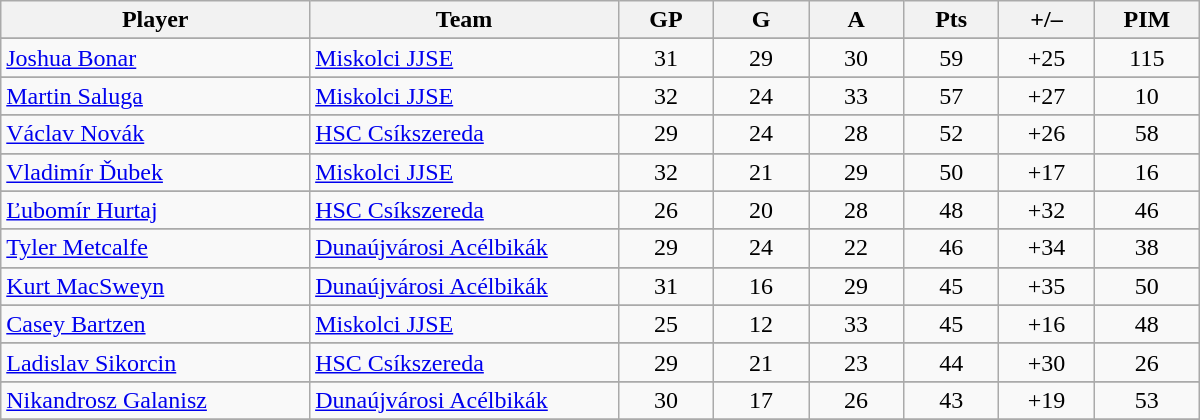<table class="wikitable sortable" width=800>
<tr>
<th bgcolor="#DDDDFF" width="13%">Player</th>
<th bgcolor="#DDDDFF" width="13%">Team</th>
<th bgcolor="#DDDDFF" width="4%">GP</th>
<th bgcolor="#DDDDFF" width="4%">G</th>
<th bgcolor="#DDDDFF" width="4%">A</th>
<th bgcolor="#DDDDFF" width="4%">Pts</th>
<th bgcolor="#DDDDFF" width="4%">+/–</th>
<th bgcolor="#DDDDFF" width="4%">PIM</th>
</tr>
<tr>
</tr>
<tr align=center bgcolor=>
<td align=left><a href='#'>Joshua Bonar</a></td>
<td align=left><a href='#'>Miskolci JJSE</a></td>
<td>31</td>
<td>29</td>
<td>30</td>
<td>59</td>
<td>+25</td>
<td>115</td>
</tr>
<tr>
</tr>
<tr align=center bgcolor=>
<td align=left><a href='#'>Martin Saluga</a></td>
<td align=left><a href='#'>Miskolci JJSE</a></td>
<td>32</td>
<td>24</td>
<td>33</td>
<td>57</td>
<td>+27</td>
<td>10</td>
</tr>
<tr>
</tr>
<tr align=center bgcolor=>
<td align=left><a href='#'>Václav Novák</a></td>
<td align=left><a href='#'>HSC Csíkszereda</a></td>
<td>29</td>
<td>24</td>
<td>28</td>
<td>52</td>
<td>+26</td>
<td>58</td>
</tr>
<tr>
</tr>
<tr align=center bgcolor=>
<td align=left><a href='#'>Vladimír Ďubek</a></td>
<td align=left><a href='#'>Miskolci JJSE</a></td>
<td>32</td>
<td>21</td>
<td>29</td>
<td>50</td>
<td>+17</td>
<td>16</td>
</tr>
<tr>
</tr>
<tr align=center bgcolor=>
<td align=left><a href='#'>Ľubomír Hurtaj</a></td>
<td align=left><a href='#'>HSC Csíkszereda</a></td>
<td>26</td>
<td>20</td>
<td>28</td>
<td>48</td>
<td>+32</td>
<td>46</td>
</tr>
<tr>
</tr>
<tr align=center bgcolor=>
<td align=left><a href='#'>Tyler Metcalfe</a></td>
<td align=left><a href='#'>Dunaújvárosi Acélbikák</a></td>
<td>29</td>
<td>24</td>
<td>22</td>
<td>46</td>
<td>+34</td>
<td>38</td>
</tr>
<tr>
</tr>
<tr align=center bgcolor=>
<td align=left><a href='#'>Kurt MacSweyn</a></td>
<td align=left><a href='#'>Dunaújvárosi Acélbikák</a></td>
<td>31</td>
<td>16</td>
<td>29</td>
<td>45</td>
<td>+35</td>
<td>50</td>
</tr>
<tr>
</tr>
<tr align=center bgcolor=>
<td align=left><a href='#'>Casey Bartzen</a></td>
<td align=left><a href='#'>Miskolci JJSE</a></td>
<td>25</td>
<td>12</td>
<td>33</td>
<td>45</td>
<td>+16</td>
<td>48</td>
</tr>
<tr>
</tr>
<tr align=center bgcolor=>
<td align=left><a href='#'>Ladislav Sikorcin</a></td>
<td align=left><a href='#'>HSC Csíkszereda</a></td>
<td>29</td>
<td>21</td>
<td>23</td>
<td>44</td>
<td>+30</td>
<td>26</td>
</tr>
<tr>
</tr>
<tr align=center bgcolor=>
<td align=left><a href='#'>Nikandrosz Galanisz</a></td>
<td align=left><a href='#'>Dunaújvárosi Acélbikák</a></td>
<td>30</td>
<td>17</td>
<td>26</td>
<td>43</td>
<td>+19</td>
<td>53</td>
</tr>
<tr>
</tr>
</table>
